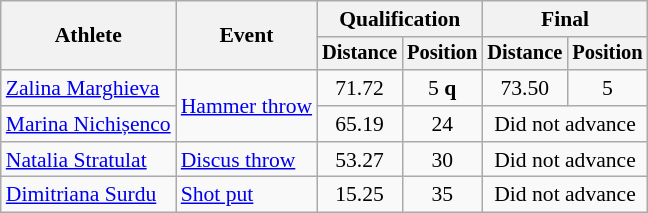<table class=wikitable style="font-size:90%">
<tr>
<th rowspan="2">Athlete</th>
<th rowspan="2">Event</th>
<th colspan="2">Qualification</th>
<th colspan="2">Final</th>
</tr>
<tr style="font-size:95%">
<th>Distance</th>
<th>Position</th>
<th>Distance</th>
<th>Position</th>
</tr>
<tr align=center>
<td align=left><a href='#'>Zalina Marghieva</a></td>
<td align=left rowspan=2><a href='#'>Hammer throw</a></td>
<td>71.72</td>
<td>5 <strong>q</strong></td>
<td>73.50</td>
<td>5</td>
</tr>
<tr align=center>
<td align=left><a href='#'>Marina Nichișenco</a></td>
<td>65.19</td>
<td>24</td>
<td colspan=2>Did not advance</td>
</tr>
<tr align=center>
<td align=left><a href='#'>Natalia Stratulat</a></td>
<td align=left><a href='#'>Discus throw</a></td>
<td>53.27</td>
<td>30</td>
<td colspan=2>Did not advance</td>
</tr>
<tr align=center>
<td align=left><a href='#'>Dimitriana Surdu</a></td>
<td align=left><a href='#'>Shot put</a></td>
<td>15.25</td>
<td>35</td>
<td colspan=2>Did not advance</td>
</tr>
</table>
